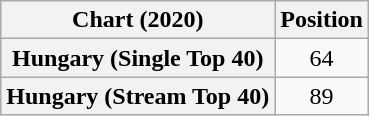<table class="wikitable sortable plainrowheaders" style="text-align:center">
<tr>
<th scope="col">Chart (2020)</th>
<th scope="col">Position</th>
</tr>
<tr>
<th scope="row">Hungary (Single Top 40)</th>
<td>64</td>
</tr>
<tr>
<th scope="row">Hungary (Stream Top 40)</th>
<td>89</td>
</tr>
</table>
